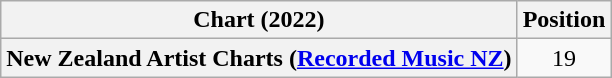<table class="wikitable sortable plainrowheaders" style="text-align:center">
<tr>
<th scope="col">Chart (2022)</th>
<th scope="col">Position</th>
</tr>
<tr>
<th scope="row">New Zealand Artist Charts (<a href='#'>Recorded Music NZ</a>)</th>
<td>19</td>
</tr>
</table>
